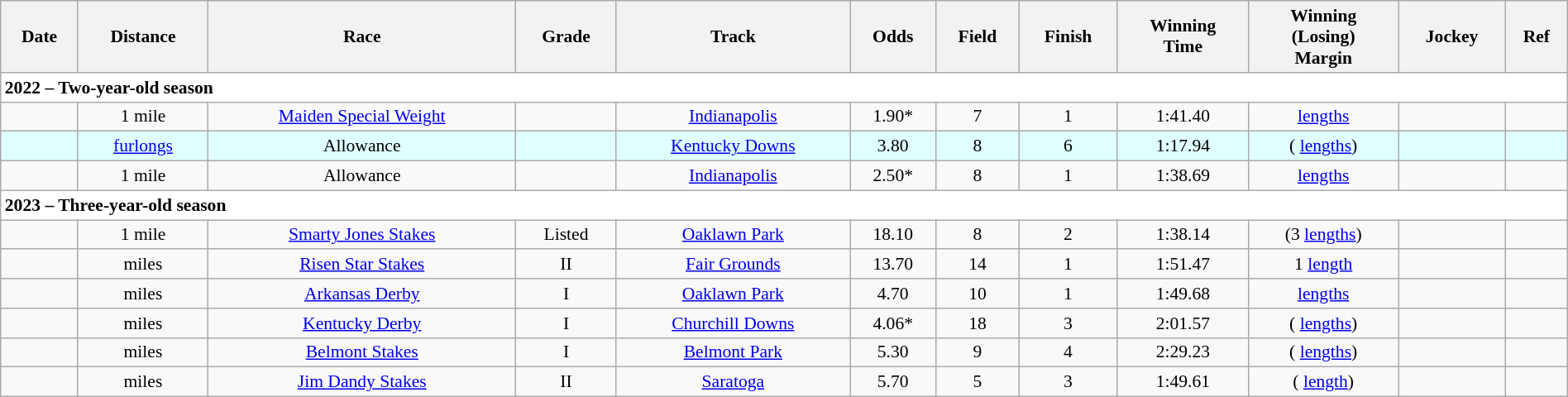<table class = "wikitable sortable" style="text-align:center; width:100%; font-size:90%">
<tr>
<th scope="col">Date</th>
<th scope="col">Distance</th>
<th scope="col">Race</th>
<th scope="col">Grade</th>
<th scope="col">Track</th>
<th scope="col">Odds</th>
<th scope="col">Field</th>
<th scope="col">Finish</th>
<th scope="col">Winning<br>Time</th>
<th scope="col">Winning<br>(Losing)<br>Margin</th>
<th scope="col">Jockey</th>
<th scope="col" class="unsortable">Ref</th>
</tr>
<tr style="background-color:white">
<td align="left" colspan=12><strong>2022 – Two-year-old season</strong></td>
</tr>
<tr>
<td></td>
<td> 1 mile</td>
<td><a href='#'>Maiden Special Weight</a></td>
<td></td>
<td><a href='#'>Indianapolis</a></td>
<td>1.90*</td>
<td>7</td>
<td>1</td>
<td>1:41.40</td>
<td>  <a href='#'>lengths</a></td>
<td></td>
<td></td>
</tr>
<tr style="background-color:lightcyan">
<td></td>
<td>  <a href='#'>furlongs</a></td>
<td>Allowance</td>
<td></td>
<td><a href='#'>Kentucky Downs</a></td>
<td>3.80</td>
<td>8</td>
<td>6</td>
<td>1:17.94</td>
<td> ( <a href='#'>lengths</a>)</td>
<td></td>
<td></td>
</tr>
<tr>
<td></td>
<td> 1 mile</td>
<td>Allowance</td>
<td></td>
<td><a href='#'>Indianapolis</a></td>
<td>2.50*</td>
<td>8</td>
<td>1</td>
<td>1:38.69</td>
<td>  <a href='#'>lengths</a></td>
<td></td>
<td></td>
</tr>
<tr style="background-color:white">
<td align="left" colspan=12><strong>2023 – Three-year-old season</strong></td>
</tr>
<tr>
<td></td>
<td> 1 mile</td>
<td><a href='#'>Smarty Jones Stakes</a></td>
<td>Listed</td>
<td><a href='#'>Oaklawn Park</a></td>
<td>18.10</td>
<td>8</td>
<td>2</td>
<td>1:38.14</td>
<td>  (3 <a href='#'>lengths</a>)</td>
<td></td>
<td></td>
</tr>
<tr>
<td></td>
<td>  miles</td>
<td><a href='#'>Risen Star Stakes</a></td>
<td>II</td>
<td><a href='#'>Fair Grounds</a></td>
<td>13.70</td>
<td>14</td>
<td>1</td>
<td>1:51.47</td>
<td>  1 <a href='#'>length</a></td>
<td></td>
<td></td>
</tr>
<tr>
<td></td>
<td>  miles</td>
<td><a href='#'>Arkansas Derby</a></td>
<td>I</td>
<td><a href='#'>Oaklawn Park</a></td>
<td>4.70</td>
<td>10</td>
<td>1</td>
<td>1:49.68</td>
<td>  <a href='#'>lengths</a></td>
<td></td>
<td></td>
</tr>
<tr>
<td></td>
<td>  miles</td>
<td><a href='#'>Kentucky Derby</a></td>
<td>I</td>
<td><a href='#'>Churchill Downs</a></td>
<td>4.06*</td>
<td>18</td>
<td>3</td>
<td>2:01.57</td>
<td> ( <a href='#'>lengths</a>)</td>
<td></td>
<td></td>
</tr>
<tr>
<td></td>
<td>  miles</td>
<td><a href='#'>Belmont Stakes</a></td>
<td>I</td>
<td><a href='#'>Belmont Park</a></td>
<td>5.30</td>
<td>9</td>
<td>4</td>
<td>2:29.23</td>
<td>  ( <a href='#'>lengths</a>)</td>
<td></td>
<td></td>
</tr>
<tr>
<td></td>
<td>  miles</td>
<td><a href='#'>Jim Dandy Stakes</a></td>
<td>II</td>
<td><a href='#'>Saratoga</a></td>
<td>5.70</td>
<td>5</td>
<td>3</td>
<td>1:49.61</td>
<td>  ( <a href='#'>length</a>)</td>
<td></td>
<td></td>
</tr>
</table>
